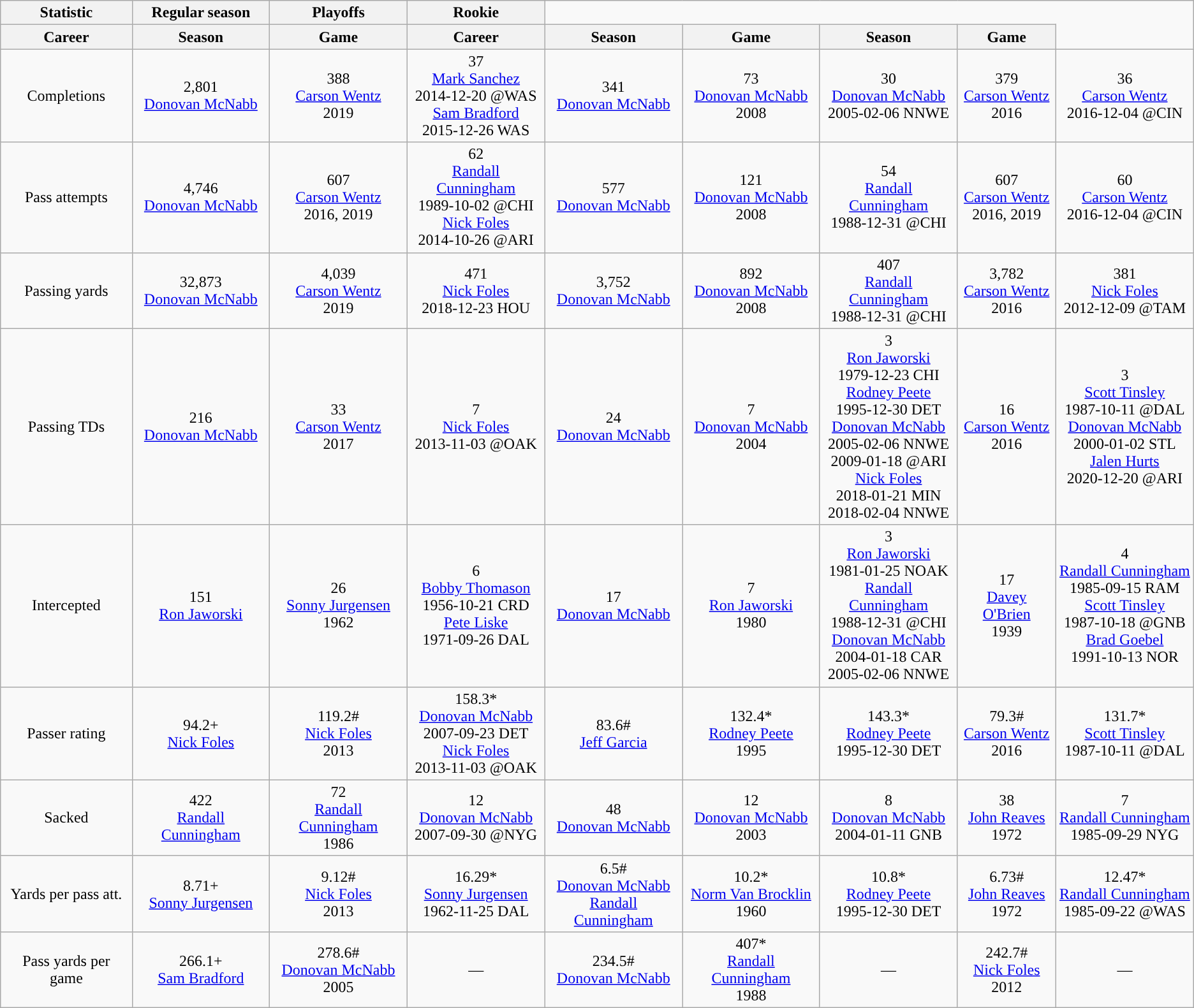<table class="wikitable" style="text-align:center">
<tr>
<th>Statistic</th>
<th>Regular season</th>
<th>Playoffs</th>
<th>Rookie</th>
</tr>
<tr>
<th>Career</th>
<th>Season</th>
<th>Game</th>
<th>Career</th>
<th>Season</th>
<th>Game</th>
<th>Season</th>
<th>Game</th>
</tr>
<tr>
<td>Completions</td>
<td>2,801<br><a href='#'>Donovan McNabb</a></td>
<td>388<br><a href='#'>Carson Wentz</a><br>2019</td>
<td>37<br><a href='#'>Mark Sanchez</a><br>2014-12-20 @WAS<br><a href='#'>Sam Bradford</a><br>2015-12-26 WAS</td>
<td>341<br><a href='#'>Donovan McNabb</a></td>
<td>73<br><a href='#'>Donovan McNabb</a><br>2008</td>
<td>30<br><a href='#'>Donovan McNabb</a><br>2005-02-06 NNWE</td>
<td>379<br><a href='#'>Carson Wentz</a><br>2016</td>
<td>36<br><a href='#'>Carson Wentz</a><br>2016-12-04 @CIN</td>
</tr>
<tr>
<td>Pass attempts</td>
<td>4,746<br><a href='#'>Donovan McNabb</a></td>
<td>607<br><a href='#'>Carson Wentz</a><br>2016, 2019</td>
<td>62<br><a href='#'>Randall Cunningham</a><br>1989-10-02 @CHI<br><a href='#'>Nick Foles</a><br>2014-10-26 @ARI</td>
<td>577<br><a href='#'>Donovan McNabb</a></td>
<td>121<br><a href='#'>Donovan McNabb</a><br>2008</td>
<td>54<br><a href='#'>Randall Cunningham</a><br>1988-12-31 @CHI</td>
<td>607<br><a href='#'>Carson Wentz</a><br>2016, 2019</td>
<td>60<br><a href='#'>Carson Wentz</a><br>2016-12-04 @CIN</td>
</tr>
<tr>
<td>Passing yards</td>
<td>32,873<br><a href='#'>Donovan McNabb</a></td>
<td>4,039<br><a href='#'>Carson Wentz</a><br>2019</td>
<td>471<br><a href='#'>Nick Foles</a><br>2018-12-23 HOU</td>
<td>3,752<br><a href='#'>Donovan McNabb</a></td>
<td>892<br><a href='#'>Donovan McNabb</a><br>2008</td>
<td>407<br><a href='#'>Randall Cunningham</a><br>1988-12-31 @CHI</td>
<td>3,782<br><a href='#'>Carson Wentz</a><br>2016</td>
<td>381<br><a href='#'>Nick Foles</a><br>2012-12-09 @TAM</td>
</tr>
<tr>
<td>Passing TDs</td>
<td>216<br><a href='#'>Donovan McNabb</a></td>
<td>33<br><a href='#'>Carson Wentz</a><br>2017</td>
<td>7<br><a href='#'>Nick Foles</a><br>2013-11-03 @OAK</td>
<td>24<br><a href='#'>Donovan McNabb</a></td>
<td>7<br><a href='#'>Donovan McNabb</a><br>2004</td>
<td>3<br><a href='#'>Ron Jaworski</a><br>1979-12-23 CHI<br><a href='#'>Rodney Peete</a><br>1995-12-30 DET<br><a href='#'>Donovan McNabb</a><br>2005-02-06 NNWE<br>2009-01-18 @ARI<br><a href='#'>Nick Foles</a><br>2018-01-21 MIN<br>2018-02-04 NNWE</td>
<td>16<br><a href='#'>Carson Wentz</a><br>2016</td>
<td>3<br><a href='#'>Scott Tinsley</a><br>1987-10-11 @DAL<br><a href='#'>Donovan McNabb</a><br>2000-01-02 STL<br><a href='#'>Jalen Hurts</a><br>2020-12-20 @ARI</td>
</tr>
<tr>
<td>Intercepted</td>
<td>151<br><a href='#'>Ron Jaworski</a></td>
<td>26<br><a href='#'>Sonny Jurgensen</a><br>1962</td>
<td>6<br><a href='#'>Bobby Thomason</a><br>1956-10-21 CRD<br><a href='#'>Pete Liske</a><br>1971-09-26 DAL</td>
<td>17<br><a href='#'>Donovan McNabb</a></td>
<td>7<br><a href='#'>Ron Jaworski</a><br>1980</td>
<td>3<br><a href='#'>Ron Jaworski</a><br>1981-01-25 NOAK<br><a href='#'>Randall Cunningham</a><br>1988-12-31 @CHI<br><a href='#'>Donovan McNabb</a><br>2004-01-18 CAR<br>2005-02-06 NNWE</td>
<td>17<br><a href='#'>Davey O'Brien</a><br>1939</td>
<td>4<br><a href='#'>Randall Cunningham</a><br>1985-09-15 RAM<br><a href='#'>Scott Tinsley</a><br>1987-10-18 @GNB<br><a href='#'>Brad Goebel</a><br>1991-10-13 NOR</td>
</tr>
<tr>
<td>Passer rating</td>
<td>94.2+<br><a href='#'>Nick Foles</a></td>
<td>119.2#<br><a href='#'>Nick Foles</a><br>2013</td>
<td>158.3*<br><a href='#'>Donovan McNabb</a><br>2007-09-23 DET<br><a href='#'>Nick Foles</a><br>2013-11-03 @OAK</td>
<td>83.6#<br><a href='#'>Jeff Garcia</a></td>
<td>132.4*<br><a href='#'>Rodney Peete</a><br>1995</td>
<td>143.3*<br><a href='#'>Rodney Peete</a><br>1995-12-30 DET</td>
<td>79.3#<br><a href='#'>Carson Wentz</a><br>2016</td>
<td>131.7*<br><a href='#'>Scott Tinsley</a><br>1987-10-11 @DAL</td>
</tr>
<tr>
<td>Sacked</td>
<td>422<br><a href='#'>Randall Cunningham</a></td>
<td>72<br><a href='#'>Randall Cunningham</a><br>1986</td>
<td>12<br><a href='#'>Donovan McNabb</a><br>2007-09-30 @NYG</td>
<td>48<br><a href='#'>Donovan McNabb</a></td>
<td>12<br><a href='#'>Donovan McNabb</a><br>2003</td>
<td>8<br><a href='#'>Donovan McNabb</a><br>2004-01-11 GNB</td>
<td>38<br><a href='#'>John Reaves</a><br>1972</td>
<td>7<br><a href='#'>Randall Cunningham</a><br>1985-09-29 NYG</td>
</tr>
<tr>
<td>Yards per pass att.</td>
<td>8.71+<br><a href='#'>Sonny Jurgensen</a></td>
<td>9.12#<br><a href='#'>Nick Foles</a><br>2013</td>
<td>16.29*<br><a href='#'>Sonny Jurgensen</a><br>1962-11-25 DAL</td>
<td>6.5#<br><a href='#'>Donovan McNabb</a><br><a href='#'>Randall Cunningham</a></td>
<td>10.2*<br><a href='#'>Norm Van Brocklin</a><br>1960</td>
<td>10.8*<br><a href='#'>Rodney Peete</a><br>1995-12-30 DET</td>
<td>6.73#<br><a href='#'>John Reaves</a><br>1972</td>
<td>12.47*<br><a href='#'>Randall Cunningham</a><br>1985-09-22 @WAS</td>
</tr>
<tr>
<td>Pass yards per game</td>
<td>266.1+<br><a href='#'>Sam Bradford</a></td>
<td>278.6#<br><a href='#'>Donovan McNabb</a><br>2005</td>
<td>—</td>
<td>234.5#<br><a href='#'>Donovan McNabb</a></td>
<td>407*<br><a href='#'>Randall Cunningham</a><br>1988</td>
<td>—</td>
<td>242.7#<br><a href='#'>Nick Foles</a><br>2012</td>
<td>—</td>
</tr>
</table>
